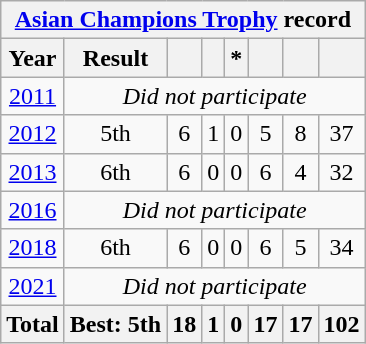<table class="wikitable" style="text-align: center;">
<tr>
<th colspan=8><a href='#'>Asian Champions Trophy</a> record</th>
</tr>
<tr>
<th>Year</th>
<th>Result</th>
<th></th>
<th></th>
<th>*</th>
<th></th>
<th></th>
<th></th>
</tr>
<tr>
<td> <a href='#'>2011</a></td>
<td colspan=7><em>Did not participate</em></td>
</tr>
<tr>
<td> <a href='#'>2012</a></td>
<td>5th</td>
<td>6</td>
<td>1</td>
<td>0</td>
<td>5</td>
<td>8</td>
<td>37</td>
</tr>
<tr>
<td> <a href='#'>2013</a></td>
<td>6th</td>
<td>6</td>
<td>0</td>
<td>0</td>
<td>6</td>
<td>4</td>
<td>32</td>
</tr>
<tr>
<td> <a href='#'>2016</a></td>
<td colspan=7><em>Did not participate</em></td>
</tr>
<tr>
<td> <a href='#'>2018</a></td>
<td>6th</td>
<td>6</td>
<td>0</td>
<td>0</td>
<td>6</td>
<td>5</td>
<td>34</td>
</tr>
<tr>
<td> <a href='#'>2021</a></td>
<td colspan=7><em>Did not participate</em></td>
</tr>
<tr>
<th>Total</th>
<th>Best: 5th</th>
<th>18</th>
<th>1</th>
<th>0</th>
<th>17</th>
<th>17</th>
<th>102</th>
</tr>
</table>
